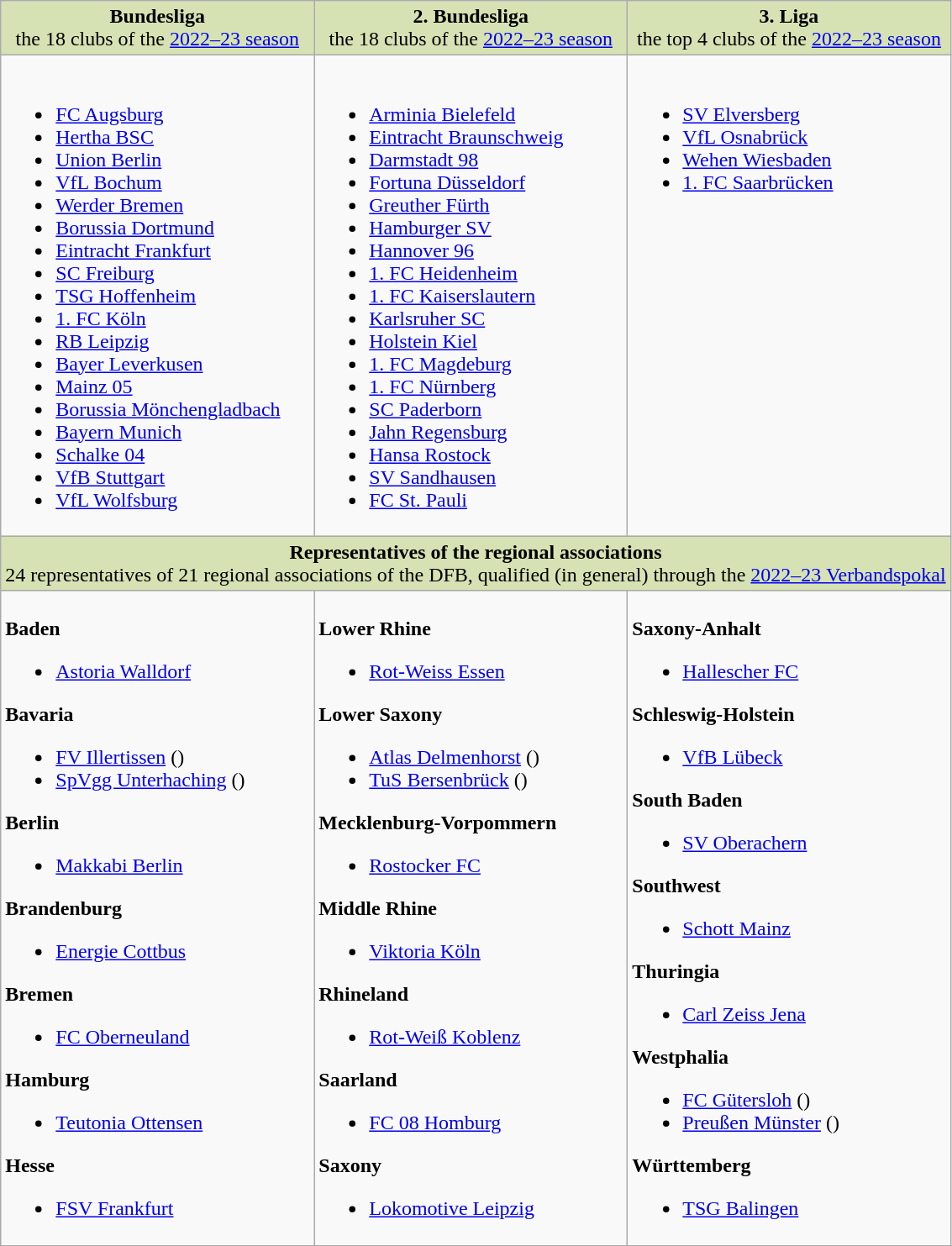<table class="wikitable">
<tr style="background:#D6E2B3; text-align:center; vertical-align:top;">
<td style="width:33%"><strong>Bundesliga</strong><br>the 18 clubs of the <a href='#'>2022–23 season</a></td>
<td style="width:33%"><strong>2. Bundesliga</strong><br>the 18 clubs of the <a href='#'>2022–23 season</a></td>
<td style="width:34%"><strong>3. Liga</strong><br>the top 4 clubs of the <a href='#'>2022–23 season</a></td>
</tr>
<tr style="vertical-align:top">
<td><br><ul><li><a href='#'>FC Augsburg</a></li><li><a href='#'>Hertha BSC</a></li><li><a href='#'>Union Berlin</a></li><li><a href='#'>VfL Bochum</a></li><li><a href='#'>Werder Bremen</a></li><li><a href='#'>Borussia Dortmund</a></li><li><a href='#'>Eintracht Frankfurt</a></li><li><a href='#'>SC Freiburg</a></li><li><a href='#'>TSG Hoffenheim</a></li><li><a href='#'>1. FC Köln</a></li><li><a href='#'>RB Leipzig</a></li><li><a href='#'>Bayer Leverkusen</a></li><li><a href='#'>Mainz 05</a></li><li><a href='#'>Borussia Mönchengladbach</a></li><li><a href='#'>Bayern Munich</a></li><li><a href='#'>Schalke 04</a></li><li><a href='#'>VfB Stuttgart</a></li><li><a href='#'>VfL Wolfsburg</a></li></ul></td>
<td><br><ul><li><a href='#'>Arminia Bielefeld</a></li><li><a href='#'>Eintracht Braunschweig</a></li><li><a href='#'>Darmstadt 98</a></li><li><a href='#'>Fortuna Düsseldorf</a></li><li><a href='#'>Greuther Fürth</a></li><li><a href='#'>Hamburger SV</a></li><li><a href='#'>Hannover 96</a></li><li><a href='#'>1. FC Heidenheim</a></li><li><a href='#'>1. FC Kaiserslautern</a></li><li><a href='#'>Karlsruher SC</a></li><li><a href='#'>Holstein Kiel</a></li><li><a href='#'>1. FC Magdeburg</a></li><li><a href='#'>1. FC Nürnberg</a></li><li><a href='#'>SC Paderborn</a></li><li><a href='#'>Jahn Regensburg</a></li><li><a href='#'>Hansa Rostock</a></li><li><a href='#'>SV Sandhausen</a></li><li><a href='#'>FC St. Pauli</a></li></ul></td>
<td><br><ul><li><a href='#'>SV Elversberg</a></li><li><a href='#'>VfL Osnabrück</a></li><li><a href='#'>Wehen Wiesbaden</a></li><li><a href='#'>1. FC Saarbrücken</a></li></ul></td>
</tr>
<tr style="background:#D6E2B3; text-align:center;">
<td colspan="3"><strong>Representatives of the regional associations</strong><br>24 representatives of 21 regional associations of the DFB, qualified (in general) through the <a href='#'>2022–23 Verbandspokal</a></td>
</tr>
<tr style="vertical-align:top">
<td><br><strong>Baden</strong><ul><li><a href='#'>Astoria Walldorf</a></li></ul><strong>Bavaria</strong><ul><li><a href='#'>FV Illertissen</a> ()</li><li><a href='#'>SpVgg Unterhaching</a> ()</li></ul><strong>Berlin</strong><ul><li><a href='#'>Makkabi Berlin</a></li></ul><strong>Brandenburg</strong><ul><li><a href='#'>Energie Cottbus</a></li></ul><strong>Bremen</strong><ul><li><a href='#'>FC Oberneuland</a></li></ul><strong>Hamburg</strong><ul><li><a href='#'>Teutonia Ottensen</a></li></ul><strong>Hesse</strong><ul><li><a href='#'>FSV Frankfurt</a></li></ul></td>
<td><br><strong>Lower Rhine</strong><ul><li><a href='#'>Rot-Weiss Essen</a></li></ul><strong>Lower Saxony</strong><ul><li><a href='#'>Atlas Delmenhorst</a> ()</li><li><a href='#'>TuS Bersenbrück</a> ()</li></ul><strong>Mecklenburg-Vorpommern</strong><ul><li><a href='#'>Rostocker FC</a></li></ul><strong>Middle Rhine</strong><ul><li><a href='#'>Viktoria Köln</a></li></ul><strong>Rhineland</strong><ul><li><a href='#'>Rot-Weiß Koblenz</a></li></ul><strong>Saarland</strong><ul><li><a href='#'>FC 08 Homburg</a></li></ul><strong>Saxony</strong><ul><li><a href='#'>Lokomotive Leipzig</a></li></ul></td>
<td><br><strong>Saxony-Anhalt</strong><ul><li><a href='#'>Hallescher FC</a></li></ul><strong>Schleswig-Holstein</strong><ul><li><a href='#'>VfB Lübeck</a></li></ul><strong>South Baden</strong><ul><li><a href='#'>SV Oberachern</a></li></ul><strong>Southwest</strong><ul><li><a href='#'>Schott Mainz</a></li></ul><strong>Thuringia</strong><ul><li><a href='#'>Carl Zeiss Jena</a></li></ul><strong>Westphalia</strong><ul><li><a href='#'>FC Gütersloh</a> ()</li><li><a href='#'>Preußen Münster</a> ()</li></ul><strong>Württemberg</strong><ul><li><a href='#'>TSG Balingen</a></li></ul></td>
</tr>
</table>
